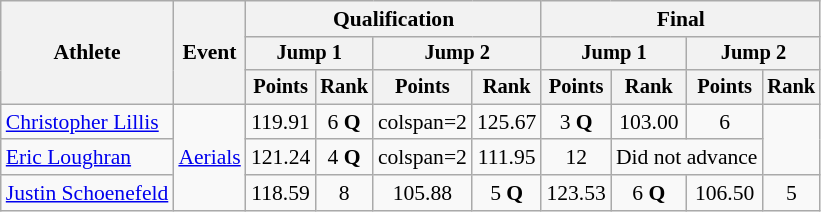<table class=wikitable style=font-size:90%;text-align:center>
<tr>
<th rowspan=3>Athlete</th>
<th rowspan=3>Event</th>
<th colspan=4>Qualification</th>
<th colspan=4>Final</th>
</tr>
<tr style=font-size:95%>
<th colspan=2>Jump 1</th>
<th colspan=2>Jump 2</th>
<th colspan=2>Jump 1</th>
<th colspan=2>Jump 2</th>
</tr>
<tr style=font-size:95%>
<th>Points</th>
<th>Rank</th>
<th>Points</th>
<th>Rank</th>
<th>Points</th>
<th>Rank</th>
<th>Points</th>
<th>Rank</th>
</tr>
<tr>
<td align=left><a href='#'>Christopher Lillis</a></td>
<td align=left rowspan=3><a href='#'>Aerials</a></td>
<td>119.91</td>
<td>6 <strong>Q</strong></td>
<td>colspan=2 </td>
<td>125.67</td>
<td>3 <strong>Q</strong></td>
<td>103.00</td>
<td>6</td>
</tr>
<tr>
<td align=left><a href='#'>Eric Loughran</a></td>
<td>121.24</td>
<td>4 <strong>Q</strong></td>
<td>colspan=2 </td>
<td>111.95</td>
<td>12</td>
<td colspan=2>Did not advance</td>
</tr>
<tr>
<td align=left><a href='#'>Justin Schoenefeld</a></td>
<td>118.59</td>
<td>8</td>
<td>105.88</td>
<td>5 <strong>Q</strong></td>
<td>123.53</td>
<td>6 <strong>Q</strong></td>
<td>106.50</td>
<td>5</td>
</tr>
</table>
